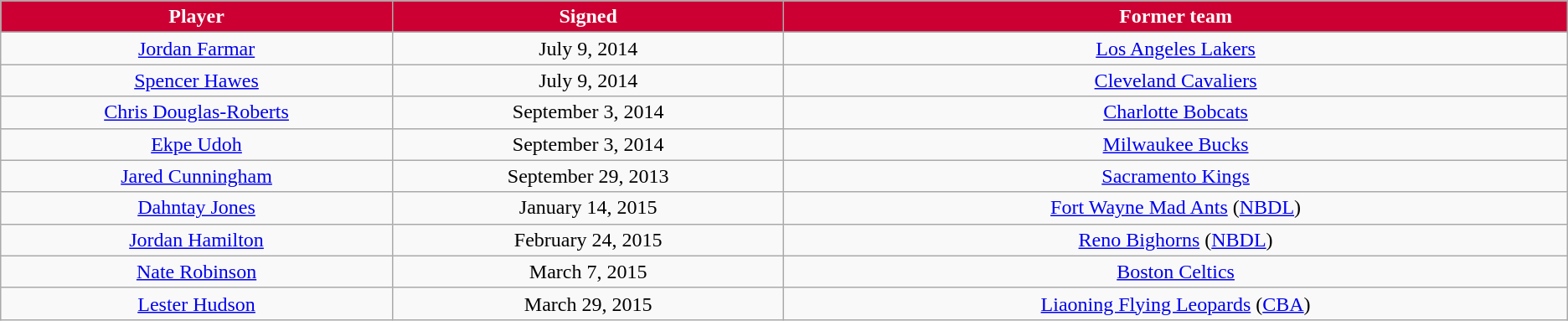<table class="wikitable sortable sortable">
<tr>
<th style="background:#CC0033; color:white" width="10%">Player</th>
<th style="background:#CC0033; color:white" width="10%">Signed</th>
<th style="background:#CC0033; color:white" width="20%">Former team</th>
</tr>
<tr style="text-align: center">
</tr>
<tr style="text-align: center">
<td><a href='#'>Jordan Farmar</a></td>
<td>July 9, 2014</td>
<td><a href='#'>Los Angeles Lakers</a></td>
</tr>
<tr style="text-align: center">
<td><a href='#'>Spencer Hawes</a></td>
<td>July 9, 2014</td>
<td><a href='#'>Cleveland Cavaliers</a></td>
</tr>
<tr style="text-align: center">
<td><a href='#'>Chris Douglas-Roberts</a></td>
<td>September 3, 2014</td>
<td><a href='#'>Charlotte Bobcats</a></td>
</tr>
<tr style="text-align: center">
<td><a href='#'>Ekpe Udoh</a></td>
<td>September 3, 2014</td>
<td><a href='#'>Milwaukee Bucks</a></td>
</tr>
<tr style="text-align: center">
<td><a href='#'>Jared Cunningham</a></td>
<td>September 29, 2013</td>
<td><a href='#'>Sacramento Kings</a></td>
</tr>
<tr style="text-align: center">
<td><a href='#'>Dahntay Jones</a></td>
<td>January 14, 2015</td>
<td><a href='#'>Fort Wayne Mad Ants</a> (<a href='#'>NBDL</a>)</td>
</tr>
<tr style="text-align: center">
<td><a href='#'>Jordan Hamilton</a></td>
<td>February 24, 2015</td>
<td><a href='#'>Reno Bighorns</a> (<a href='#'>NBDL</a>)</td>
</tr>
<tr style="text-align: center">
<td><a href='#'>Nate Robinson</a></td>
<td>March 7, 2015</td>
<td><a href='#'>Boston Celtics</a></td>
</tr>
<tr style="text-align: center">
<td><a href='#'>Lester Hudson</a></td>
<td>March 29, 2015</td>
<td><a href='#'>Liaoning Flying Leopards</a> (<a href='#'>CBA</a>)</td>
</tr>
</table>
